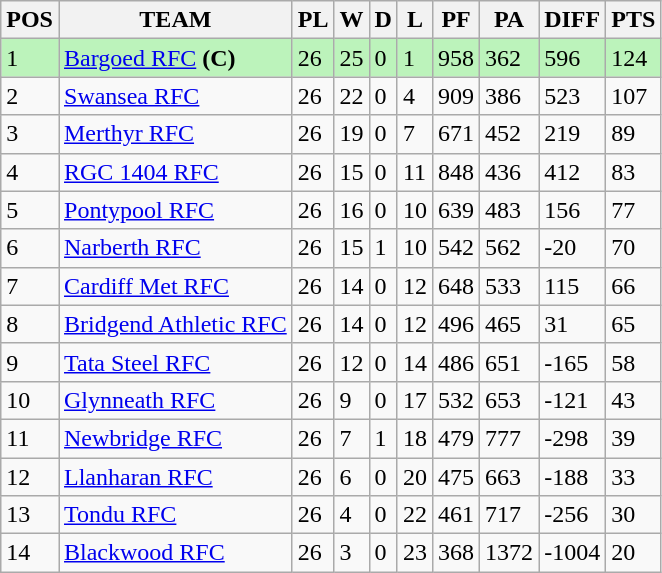<table class="wikitable">
<tr>
<th>POS</th>
<th>TEAM</th>
<th>PL</th>
<th>W</th>
<th>D</th>
<th>L</th>
<th>PF</th>
<th>PA</th>
<th>DIFF</th>
<th>PTS</th>
</tr>
<tr>
<td style="background: #bcf3bb">1</td>
<td style="background: #bcf3bb"><a href='#'>Bargoed RFC</a> <strong>(C)</strong></td>
<td style="background: #bcf3bb">26</td>
<td style="background: #bcf3bb">25</td>
<td style="background: #bcf3bb">0</td>
<td style="background: #bcf3bb">1</td>
<td style="background: #bcf3bb">958</td>
<td style="background: #bcf3bb">362</td>
<td style="background: #bcf3bb">596</td>
<td style="background: #bcf3bb">124</td>
</tr>
<tr>
<td>2</td>
<td><a href='#'>Swansea RFC</a></td>
<td>26</td>
<td>22</td>
<td>0</td>
<td>4</td>
<td>909</td>
<td>386</td>
<td>523</td>
<td>107</td>
</tr>
<tr>
<td>3</td>
<td><a href='#'>Merthyr RFC</a></td>
<td>26</td>
<td>19</td>
<td>0</td>
<td>7</td>
<td>671</td>
<td>452</td>
<td>219</td>
<td>89</td>
</tr>
<tr>
<td>4</td>
<td><a href='#'>RGC 1404 RFC</a></td>
<td>26</td>
<td>15</td>
<td>0</td>
<td>11</td>
<td>848</td>
<td>436</td>
<td>412</td>
<td>83</td>
</tr>
<tr>
<td>5</td>
<td><a href='#'>Pontypool RFC</a></td>
<td>26</td>
<td>16</td>
<td>0</td>
<td>10</td>
<td>639</td>
<td>483</td>
<td>156</td>
<td>77</td>
</tr>
<tr>
<td>6</td>
<td><a href='#'>Narberth RFC</a></td>
<td>26</td>
<td>15</td>
<td>1</td>
<td>10</td>
<td>542</td>
<td>562</td>
<td>-20</td>
<td>70</td>
</tr>
<tr>
<td>7</td>
<td><a href='#'>Cardiff Met RFC</a></td>
<td>26</td>
<td>14</td>
<td>0</td>
<td>12</td>
<td>648</td>
<td>533</td>
<td>115</td>
<td>66</td>
</tr>
<tr>
<td>8</td>
<td><a href='#'>Bridgend Athletic RFC</a></td>
<td>26</td>
<td>14</td>
<td>0</td>
<td>12</td>
<td>496</td>
<td>465</td>
<td>31</td>
<td>65</td>
</tr>
<tr>
<td>9</td>
<td><a href='#'>Tata Steel RFC</a></td>
<td>26</td>
<td>12</td>
<td>0</td>
<td>14</td>
<td>486</td>
<td>651</td>
<td>-165</td>
<td>58</td>
</tr>
<tr>
<td>10</td>
<td><a href='#'>Glynneath RFC</a></td>
<td>26</td>
<td>9</td>
<td>0</td>
<td>17</td>
<td>532</td>
<td>653</td>
<td>-121</td>
<td>43</td>
</tr>
<tr>
<td>11</td>
<td><a href='#'>Newbridge RFC</a></td>
<td>26</td>
<td>7</td>
<td>1</td>
<td>18</td>
<td>479</td>
<td>777</td>
<td>-298</td>
<td>39</td>
</tr>
<tr>
<td>12</td>
<td><a href='#'>Llanharan RFC</a></td>
<td>26</td>
<td>6</td>
<td>0</td>
<td>20</td>
<td>475</td>
<td>663</td>
<td>-188</td>
<td>33</td>
</tr>
<tr>
<td>13</td>
<td><a href='#'>Tondu RFC</a></td>
<td>26</td>
<td>4</td>
<td>0</td>
<td>22</td>
<td>461</td>
<td>717</td>
<td>-256</td>
<td>30</td>
</tr>
<tr>
<td>14</td>
<td><a href='#'>Blackwood RFC</a></td>
<td>26</td>
<td>3</td>
<td>0</td>
<td>23</td>
<td>368</td>
<td>1372</td>
<td>-1004</td>
<td>20</td>
</tr>
</table>
